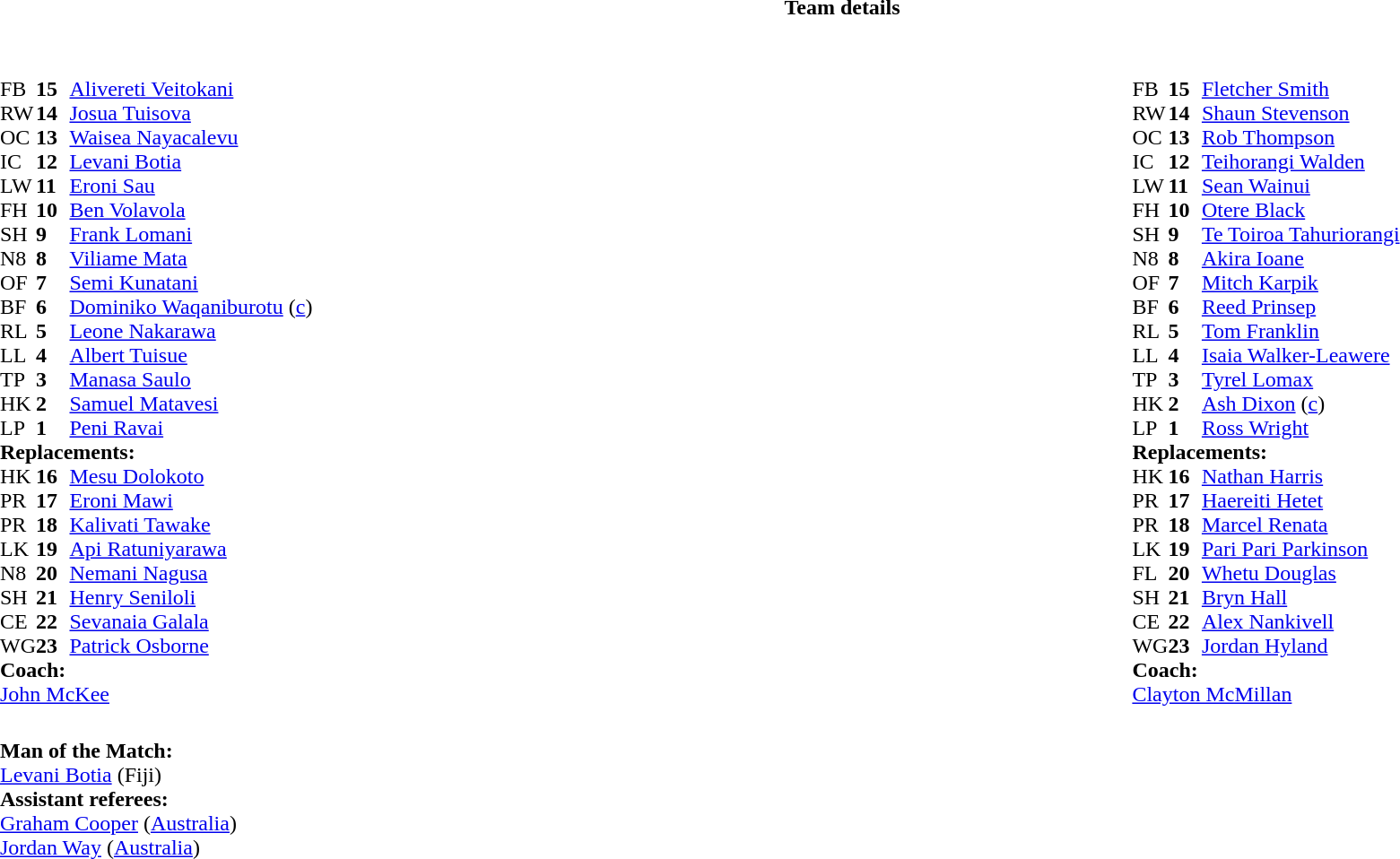<table border="0" style="width:100%;" class="collapsible collapsed">
<tr>
<th>Team details</th>
</tr>
<tr>
<td><br><table style="width:100%;">
<tr>
<td style="vertical-align:top; width:50%;"><br><table style="font-size: 100%" cellspacing="0" cellpadding="0">
<tr>
<th width="25"></th>
<th width="25"></th>
</tr>
<tr>
<td>FB</td>
<td><strong>15</strong></td>
<td><a href='#'>Alivereti Veitokani</a></td>
</tr>
<tr>
<td>RW</td>
<td><strong>14</strong></td>
<td><a href='#'>Josua Tuisova</a></td>
</tr>
<tr>
<td>OC</td>
<td><strong>13</strong></td>
<td><a href='#'>Waisea Nayacalevu</a></td>
<td></td>
<td></td>
</tr>
<tr>
<td>IC</td>
<td><strong>12</strong></td>
<td><a href='#'>Levani Botia</a></td>
</tr>
<tr>
<td>LW</td>
<td><strong>11</strong></td>
<td><a href='#'>Eroni Sau</a></td>
</tr>
<tr>
<td>FH</td>
<td><strong>10</strong></td>
<td><a href='#'>Ben Volavola</a></td>
<td></td>
<td></td>
</tr>
<tr>
<td>SH</td>
<td><strong>9</strong></td>
<td><a href='#'>Frank Lomani</a></td>
<td></td>
<td></td>
</tr>
<tr>
<td>N8</td>
<td><strong>8</strong></td>
<td><a href='#'>Viliame Mata</a></td>
<td></td>
<td></td>
</tr>
<tr>
<td>OF</td>
<td><strong>7</strong></td>
<td><a href='#'>Semi Kunatani</a></td>
</tr>
<tr>
<td>BF</td>
<td><strong>6</strong></td>
<td><a href='#'>Dominiko Waqaniburotu</a> (<a href='#'>c</a>)</td>
<td></td>
<td></td>
</tr>
<tr>
<td>RL</td>
<td><strong>5</strong></td>
<td><a href='#'>Leone Nakarawa</a></td>
</tr>
<tr>
<td>LL</td>
<td><strong>4</strong></td>
<td><a href='#'>Albert Tuisue</a></td>
</tr>
<tr>
<td>TP</td>
<td><strong>3</strong></td>
<td><a href='#'>Manasa Saulo</a></td>
<td></td>
<td></td>
<td></td>
</tr>
<tr>
<td>HK</td>
<td><strong>2</strong></td>
<td><a href='#'>Samuel Matavesi</a></td>
<td></td>
<td></td>
</tr>
<tr>
<td>LP</td>
<td><strong>1</strong></td>
<td><a href='#'>Peni Ravai</a></td>
<td></td>
<td colspan=2></td>
<td></td>
</tr>
<tr>
<td colspan="3"><strong>Replacements:</strong></td>
</tr>
<tr>
<td>HK</td>
<td><strong>16</strong></td>
<td><a href='#'>Mesu Dolokoto</a></td>
<td></td>
<td></td>
</tr>
<tr>
<td>PR</td>
<td><strong>17</strong></td>
<td><a href='#'>Eroni Mawi</a></td>
<td></td>
<td></td>
<td></td>
<td></td>
</tr>
<tr>
<td>PR</td>
<td><strong>18</strong></td>
<td><a href='#'>Kalivati Tawake</a></td>
<td></td>
<td></td>
<td></td>
</tr>
<tr>
<td>LK</td>
<td><strong>19</strong></td>
<td><a href='#'>Api Ratuniyarawa</a></td>
<td></td>
<td></td>
</tr>
<tr>
<td>N8</td>
<td><strong>20</strong></td>
<td><a href='#'>Nemani Nagusa</a></td>
<td></td>
<td></td>
</tr>
<tr>
<td>SH</td>
<td><strong>21</strong></td>
<td><a href='#'>Henry Seniloli</a></td>
<td></td>
<td></td>
</tr>
<tr>
<td>CE</td>
<td><strong>22</strong></td>
<td><a href='#'>Sevanaia Galala</a></td>
<td></td>
<td></td>
</tr>
<tr>
<td>WG</td>
<td><strong>23</strong></td>
<td><a href='#'>Patrick Osborne</a></td>
<td></td>
<td></td>
</tr>
<tr>
<td colspan="3"><strong>Coach:</strong></td>
</tr>
<tr>
<td colspan="4"> <a href='#'>John McKee</a></td>
</tr>
</table>
</td>
<td style="vertical-align:top"></td>
<td style="vertical-align:top; width:50%;"><br><table cellspacing="0" cellpadding="0" style="font-size:100%; margin:auto;">
<tr>
<th width="25"></th>
<th width="25"></th>
</tr>
<tr>
<td>FB</td>
<td><strong>15</strong></td>
<td><a href='#'>Fletcher Smith</a></td>
<td></td>
<td></td>
</tr>
<tr>
<td>RW</td>
<td><strong>14</strong></td>
<td><a href='#'>Shaun Stevenson</a></td>
</tr>
<tr>
<td>OC</td>
<td><strong>13</strong></td>
<td><a href='#'>Rob Thompson</a></td>
</tr>
<tr>
<td>IC</td>
<td><strong>12</strong></td>
<td><a href='#'>Teihorangi Walden</a></td>
<td></td>
<td></td>
</tr>
<tr>
<td>LW</td>
<td><strong>11</strong></td>
<td><a href='#'>Sean Wainui</a></td>
</tr>
<tr>
<td>FH</td>
<td><strong>10</strong></td>
<td><a href='#'>Otere Black</a></td>
<td></td>
</tr>
<tr>
<td>SH</td>
<td><strong>9</strong></td>
<td><a href='#'>Te Toiroa Tahuriorangi</a></td>
<td></td>
<td></td>
</tr>
<tr>
<td>N8</td>
<td><strong>8</strong></td>
<td><a href='#'>Akira Ioane</a></td>
<td></td>
<td></td>
</tr>
<tr>
<td>OF</td>
<td><strong>7</strong></td>
<td><a href='#'>Mitch Karpik</a></td>
</tr>
<tr>
<td>BF</td>
<td><strong>6</strong></td>
<td><a href='#'>Reed Prinsep</a></td>
</tr>
<tr>
<td>RL</td>
<td><strong>5</strong></td>
<td><a href='#'>Tom Franklin</a></td>
</tr>
<tr>
<td>LL</td>
<td><strong>4</strong></td>
<td><a href='#'>Isaia Walker-Leawere</a></td>
<td></td>
<td></td>
</tr>
<tr>
<td>TP</td>
<td><strong>3</strong></td>
<td><a href='#'>Tyrel Lomax</a></td>
<td></td>
<td></td>
</tr>
<tr>
<td>HK</td>
<td><strong>2</strong></td>
<td><a href='#'>Ash Dixon</a> (<a href='#'>c</a>)</td>
<td></td>
<td></td>
</tr>
<tr>
<td>LP</td>
<td><strong>1</strong></td>
<td><a href='#'>Ross Wright</a></td>
<td></td>
<td colspan=2></td>
<td></td>
<td></td>
<td></td>
</tr>
<tr>
<td colspan="3"><strong>Replacements:</strong></td>
</tr>
<tr>
<td>HK</td>
<td><strong>16</strong></td>
<td><a href='#'>Nathan Harris</a></td>
<td></td>
<td></td>
</tr>
<tr>
<td>PR</td>
<td><strong>17</strong></td>
<td><a href='#'>Haereiti Hetet</a></td>
<td></td>
<td></td>
<td></td>
<td></td>
<td></td>
<td></td>
</tr>
<tr>
<td>PR</td>
<td><strong>18</strong></td>
<td><a href='#'>Marcel Renata</a></td>
<td></td>
<td></td>
</tr>
<tr>
<td>LK</td>
<td><strong>19</strong></td>
<td><a href='#'>Pari Pari Parkinson</a></td>
<td></td>
<td></td>
</tr>
<tr>
<td>FL</td>
<td><strong>20</strong></td>
<td><a href='#'>Whetu Douglas</a></td>
<td></td>
<td></td>
</tr>
<tr>
<td>SH</td>
<td><strong>21</strong></td>
<td><a href='#'>Bryn Hall</a></td>
<td></td>
<td></td>
</tr>
<tr>
<td>CE</td>
<td><strong>22</strong></td>
<td><a href='#'>Alex Nankivell</a></td>
<td></td>
<td></td>
</tr>
<tr>
<td>WG</td>
<td><strong>23</strong></td>
<td><a href='#'>Jordan Hyland</a></td>
<td></td>
<td></td>
</tr>
<tr>
<td colspan="3"><strong>Coach:</strong></td>
</tr>
<tr>
<td colspan="4"> <a href='#'>Clayton McMillan</a></td>
</tr>
</table>
</td>
</tr>
</table>
<table style="width:100%">
<tr>
<td><br><strong>Man of the Match:</strong>
<br><a href='#'>Levani Botia</a> (Fiji)<br><strong>Assistant referees:</strong>
<br><a href='#'>Graham Cooper</a> (<a href='#'>Australia</a>)
<br><a href='#'>Jordan Way</a> (<a href='#'>Australia</a>)</td>
</tr>
</table>
</td>
</tr>
</table>
